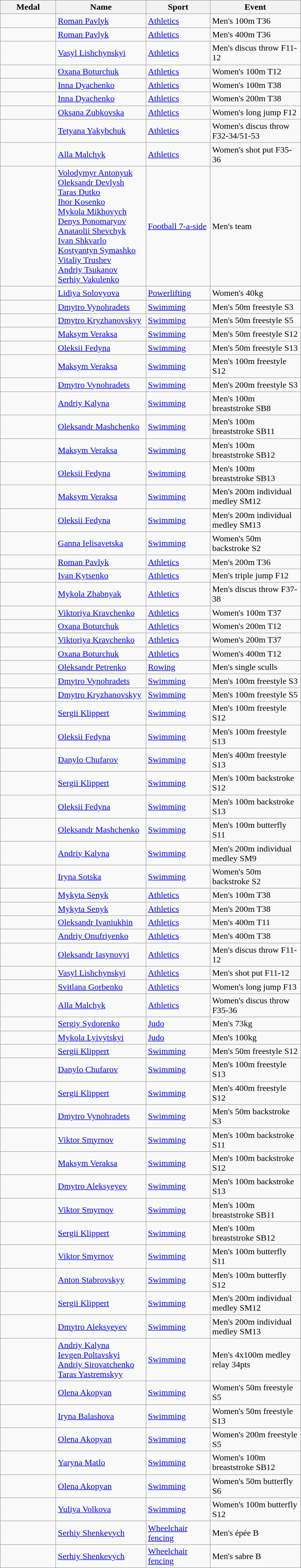<table class="wikitable">
<tr>
<th style="width:6em">Medal</th>
<th style="width:10em">Name</th>
<th style="width:7em">Sport</th>
<th style="width:10em">Event</th>
</tr>
<tr>
<td></td>
<td><a href='#'>Roman Pavlyk</a></td>
<td><a href='#'>Athletics</a></td>
<td>Men's 100m T36</td>
</tr>
<tr>
<td></td>
<td><a href='#'>Roman Pavlyk</a></td>
<td><a href='#'>Athletics</a></td>
<td>Men's 400m T36</td>
</tr>
<tr>
<td></td>
<td><a href='#'>Vasyl Lishchynskyi</a></td>
<td><a href='#'>Athletics</a></td>
<td>Men's discus throw F11-12</td>
</tr>
<tr>
<td></td>
<td><a href='#'>Oxana Boturchuk</a></td>
<td><a href='#'>Athletics</a></td>
<td>Women's 100m T12</td>
</tr>
<tr>
<td></td>
<td><a href='#'>Inna Dyachenko</a></td>
<td><a href='#'>Athletics</a></td>
<td>Women's 100m T38</td>
</tr>
<tr>
<td></td>
<td><a href='#'>Inna Dyachenko</a></td>
<td><a href='#'>Athletics</a></td>
<td>Women's 200m T38</td>
</tr>
<tr>
<td></td>
<td><a href='#'>Oksana Zubkovska</a></td>
<td><a href='#'>Athletics</a></td>
<td>Women's long jump F12</td>
</tr>
<tr>
<td></td>
<td><a href='#'>Tetyana Yakybchuk</a></td>
<td><a href='#'>Athletics</a></td>
<td>Women's discus throw F32-34/51-53</td>
</tr>
<tr>
<td></td>
<td><a href='#'>Alla Malchyk</a></td>
<td><a href='#'>Athletics</a></td>
<td>Women's shot put F35-36</td>
</tr>
<tr>
<td></td>
<td><a href='#'>Volodymyr Antonyuk</a><br> <a href='#'>Oleksandr Devlysh</a><br> <a href='#'>Taras Dutko</a><br> <a href='#'>Ihor Kosenko</a><br> <a href='#'>Mykola Mikhovych</a><br> <a href='#'>Denys Ponomaryov</a><br> <a href='#'>Anataolii Shevchyk</a><br> <a href='#'>Ivan Shkvarlo</a><br> <a href='#'>Kostyantyn Symashko</a><br> <a href='#'>Vitaliy Trushev</a><br> <a href='#'>Andriy Tsukanov</a><br> <a href='#'>Serhiy Vakulenko</a></td>
<td><a href='#'>Football 7-a-side</a></td>
<td>Men's team</td>
</tr>
<tr>
<td></td>
<td><a href='#'>Lidiya Solovyova</a></td>
<td><a href='#'>Powerlifting</a></td>
<td>Women's 40kg</td>
</tr>
<tr>
<td></td>
<td><a href='#'>Dmytro Vynohradets</a></td>
<td><a href='#'>Swimming</a></td>
<td>Men's 50m freestyle S3</td>
</tr>
<tr>
<td></td>
<td><a href='#'>Dmytro Kryzhanovskyy</a></td>
<td><a href='#'>Swimming</a></td>
<td>Men's 50m freestyle S5</td>
</tr>
<tr>
<td></td>
<td><a href='#'>Maksym Veraksa</a></td>
<td><a href='#'>Swimming</a></td>
<td>Men's 50m freestyle S12</td>
</tr>
<tr>
<td></td>
<td><a href='#'>Oleksii Fedyna</a></td>
<td><a href='#'>Swimming</a></td>
<td>Men's 50m freestyle S13</td>
</tr>
<tr>
<td></td>
<td><a href='#'>Maksym Veraksa</a></td>
<td><a href='#'>Swimming</a></td>
<td>Men's 100m freestyle S12</td>
</tr>
<tr>
<td></td>
<td><a href='#'>Dmytro Vynohradets</a></td>
<td><a href='#'>Swimming</a></td>
<td>Men's 200m freestyle S3</td>
</tr>
<tr>
<td></td>
<td><a href='#'>Andriy Kalyna</a></td>
<td><a href='#'>Swimming</a></td>
<td>Men's 100m breaststroke SB8</td>
</tr>
<tr>
<td></td>
<td><a href='#'>Oleksandr Mashchenko</a></td>
<td><a href='#'>Swimming</a></td>
<td>Men's 100m breaststroke SB11</td>
</tr>
<tr>
<td></td>
<td><a href='#'>Maksym Veraksa</a></td>
<td><a href='#'>Swimming</a></td>
<td>Men's 100m breaststroke SB12</td>
</tr>
<tr>
<td></td>
<td><a href='#'>Oleksii Fedyna</a></td>
<td><a href='#'>Swimming</a></td>
<td>Men's 100m breaststroke SB13</td>
</tr>
<tr>
<td></td>
<td><a href='#'>Maksym Veraksa</a></td>
<td><a href='#'>Swimming</a></td>
<td>Men's 200m individual medley SM12</td>
</tr>
<tr>
<td></td>
<td><a href='#'>Oleksii Fedyna</a></td>
<td><a href='#'>Swimming</a></td>
<td>Men's 200m individual medley SM13</td>
</tr>
<tr>
<td></td>
<td><a href='#'>Ganna Ielisavetska</a></td>
<td><a href='#'>Swimming</a></td>
<td>Women's 50m backstroke S2</td>
</tr>
<tr>
<td></td>
<td><a href='#'>Roman Pavlyk</a></td>
<td><a href='#'>Athletics</a></td>
<td>Men's 200m T36</td>
</tr>
<tr>
<td></td>
<td><a href='#'>Ivan Kytsenko</a></td>
<td><a href='#'>Athletics</a></td>
<td>Men's triple jump F12</td>
</tr>
<tr>
<td></td>
<td><a href='#'>Mykola Zhabnyak</a></td>
<td><a href='#'>Athletics</a></td>
<td>Men's discus throw F37-38</td>
</tr>
<tr>
<td></td>
<td><a href='#'>Viktoriya Kravchenko</a></td>
<td><a href='#'>Athletics</a></td>
<td>Women's 100m T37</td>
</tr>
<tr>
<td></td>
<td><a href='#'>Oxana Boturchuk</a></td>
<td><a href='#'>Athletics</a></td>
<td>Women's 200m T12</td>
</tr>
<tr>
<td></td>
<td><a href='#'>Viktoriya Kravchenko</a></td>
<td><a href='#'>Athletics</a></td>
<td>Women's 200m T37</td>
</tr>
<tr>
<td></td>
<td><a href='#'>Oxana Boturchuk</a></td>
<td><a href='#'>Athletics</a></td>
<td>Women's 400m T12</td>
</tr>
<tr>
<td></td>
<td><a href='#'>Oleksandr Petrenko</a></td>
<td><a href='#'>Rowing</a></td>
<td>Men's single sculls</td>
</tr>
<tr>
<td></td>
<td><a href='#'>Dmytro Vynohradets</a></td>
<td><a href='#'>Swimming</a></td>
<td>Men's 100m freestyle S3</td>
</tr>
<tr>
<td></td>
<td><a href='#'>Dmytro Kryzhanovskyy</a></td>
<td><a href='#'>Swimming</a></td>
<td>Men's 100m freestyle S5</td>
</tr>
<tr>
<td></td>
<td><a href='#'>Sergii Klippert</a></td>
<td><a href='#'>Swimming</a></td>
<td>Men's 100m freestyle S12</td>
</tr>
<tr>
<td></td>
<td><a href='#'>Oleksii Fedyna</a></td>
<td><a href='#'>Swimming</a></td>
<td>Men's 100m freestyle S13</td>
</tr>
<tr>
<td></td>
<td><a href='#'>Danylo Chufarov</a></td>
<td><a href='#'>Swimming</a></td>
<td>Men's 400m freestyle S13</td>
</tr>
<tr>
<td></td>
<td><a href='#'>Sergii Klippert</a></td>
<td><a href='#'>Swimming</a></td>
<td>Men's 100m backstroke S12</td>
</tr>
<tr>
<td></td>
<td><a href='#'>Oleksii Fedyna</a></td>
<td><a href='#'>Swimming</a></td>
<td>Men's 100m backstroke S13</td>
</tr>
<tr>
<td></td>
<td><a href='#'>Oleksandr Mashchenko</a></td>
<td><a href='#'>Swimming</a></td>
<td>Men's 100m butterfly S11</td>
</tr>
<tr>
<td></td>
<td><a href='#'>Andriy Kalyna</a></td>
<td><a href='#'>Swimming</a></td>
<td>Men's 200m individual medley SM9</td>
</tr>
<tr>
<td></td>
<td><a href='#'>Iryna Sotska</a></td>
<td><a href='#'>Swimming</a></td>
<td>Women's 50m backstroke S2</td>
</tr>
<tr>
<td></td>
<td><a href='#'>Mykyta Senyk</a></td>
<td><a href='#'>Athletics</a></td>
<td>Men's 100m T38</td>
</tr>
<tr>
<td></td>
<td><a href='#'>Mykyta Senyk</a></td>
<td><a href='#'>Athletics</a></td>
<td>Men's 200m T38</td>
</tr>
<tr>
<td></td>
<td><a href='#'>Oleksandr Ivaniukhin</a></td>
<td><a href='#'>Athletics</a></td>
<td>Men's 400m T11</td>
</tr>
<tr>
<td></td>
<td><a href='#'>Andriy Onufriyenko</a></td>
<td><a href='#'>Athletics</a></td>
<td>Men's 400m T38</td>
</tr>
<tr>
<td></td>
<td><a href='#'>Oleksandr Iasynovyi</a></td>
<td><a href='#'>Athletics</a></td>
<td>Men's discus throw F11-12</td>
</tr>
<tr>
<td></td>
<td><a href='#'>Vasyl Lishchynskyi</a></td>
<td><a href='#'>Athletics</a></td>
<td>Men's shot put F11-12</td>
</tr>
<tr>
<td></td>
<td><a href='#'>Svitlana Gorbenko</a></td>
<td><a href='#'>Athletics</a></td>
<td>Women's long jump F13</td>
</tr>
<tr>
<td></td>
<td><a href='#'>Alla Malchyk</a></td>
<td><a href='#'>Athletics</a></td>
<td>Women's discus throw F35-36</td>
</tr>
<tr>
<td></td>
<td><a href='#'>Sergiy Sydorenko</a></td>
<td><a href='#'>Judo</a></td>
<td>Men's 73kg</td>
</tr>
<tr>
<td></td>
<td><a href='#'>Mykola Lyivytskyi</a></td>
<td><a href='#'>Judo</a></td>
<td>Men's 100kg</td>
</tr>
<tr>
<td></td>
<td><a href='#'>Sergii Klippert</a></td>
<td><a href='#'>Swimming</a></td>
<td>Men's 50m freestyle S12</td>
</tr>
<tr>
<td></td>
<td><a href='#'>Danylo Chufarov</a></td>
<td><a href='#'>Swimming</a></td>
<td>Men's 100m freestyle S13</td>
</tr>
<tr>
<td></td>
<td><a href='#'>Sergii Klippert</a></td>
<td><a href='#'>Swimming</a></td>
<td>Men's 400m freestyle S12</td>
</tr>
<tr>
<td></td>
<td><a href='#'>Dmytro Vynohradets</a></td>
<td><a href='#'>Swimming</a></td>
<td>Men's 50m backstroke S3</td>
</tr>
<tr>
<td></td>
<td><a href='#'>Viktor Smyrnov</a></td>
<td><a href='#'>Swimming</a></td>
<td>Men's 100m backstroke S11</td>
</tr>
<tr>
<td></td>
<td><a href='#'>Maksym Veraksa</a></td>
<td><a href='#'>Swimming</a></td>
<td>Men's 100m backstroke S12</td>
</tr>
<tr>
<td></td>
<td><a href='#'>Dmytro Aleksyeyev</a></td>
<td><a href='#'>Swimming</a></td>
<td>Men's 100m backstroke S13</td>
</tr>
<tr>
<td></td>
<td><a href='#'>Viktor Smyrnov</a></td>
<td><a href='#'>Swimming</a></td>
<td>Men's 100m breaststroke SB11</td>
</tr>
<tr>
<td></td>
<td><a href='#'>Sergii Klippert</a></td>
<td><a href='#'>Swimming</a></td>
<td>Men's 100m breaststroke SB12</td>
</tr>
<tr>
<td></td>
<td><a href='#'>Viktor Smyrnov</a></td>
<td><a href='#'>Swimming</a></td>
<td>Men's 100m butterfly S11</td>
</tr>
<tr>
<td></td>
<td><a href='#'>Anton Stabrovskyy</a></td>
<td><a href='#'>Swimming</a></td>
<td>Men's 100m butterfly S12</td>
</tr>
<tr>
<td></td>
<td><a href='#'>Sergii Klippert</a></td>
<td><a href='#'>Swimming</a></td>
<td>Men's 200m individual medley SM12</td>
</tr>
<tr>
<td></td>
<td><a href='#'>Dmytro Aleksyeyev</a></td>
<td><a href='#'>Swimming</a></td>
<td>Men's 200m individual medley SM13</td>
</tr>
<tr>
<td></td>
<td><a href='#'>Andriy Kalyna</a><br> <a href='#'>Ievgen Poltavskyi</a><br> <a href='#'>Andriy Sirovatchenko</a><br> <a href='#'>Taras Yastremskyy</a></td>
<td><a href='#'>Swimming</a></td>
<td>Men's 4x100m medley relay 34pts</td>
</tr>
<tr>
<td></td>
<td><a href='#'>Olena Akopyan</a></td>
<td><a href='#'>Swimming</a></td>
<td>Women's 50m freestyle S5</td>
</tr>
<tr>
<td></td>
<td><a href='#'>Iryna Balashova</a></td>
<td><a href='#'>Swimming</a></td>
<td>Women's 50m freestyle S13</td>
</tr>
<tr>
<td></td>
<td><a href='#'>Olena Akopyan</a></td>
<td><a href='#'>Swimming</a></td>
<td>Women's 200m freestyle S5</td>
</tr>
<tr>
<td></td>
<td><a href='#'>Yaryna Matlo</a></td>
<td><a href='#'>Swimming</a></td>
<td>Women's 100m breaststroke SB12</td>
</tr>
<tr>
<td></td>
<td><a href='#'>Olena Akopyan</a></td>
<td><a href='#'>Swimming</a></td>
<td>Women's 50m butterfly S6</td>
</tr>
<tr>
<td></td>
<td><a href='#'>Yuliya Volkova</a></td>
<td><a href='#'>Swimming</a></td>
<td>Women's 100m butterfly S12</td>
</tr>
<tr>
<td></td>
<td><a href='#'>Serhiy Shenkevych</a></td>
<td><a href='#'>Wheelchair fencing</a></td>
<td>Men's épée B</td>
</tr>
<tr>
<td></td>
<td><a href='#'>Serhiy Shenkevych</a></td>
<td><a href='#'>Wheelchair fencing</a></td>
<td>Men's sabre B</td>
</tr>
</table>
